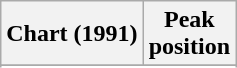<table class="wikitable sortable">
<tr>
<th align="left">Chart (1991)</th>
<th align="center">Peak<br>position</th>
</tr>
<tr>
</tr>
<tr>
</tr>
</table>
